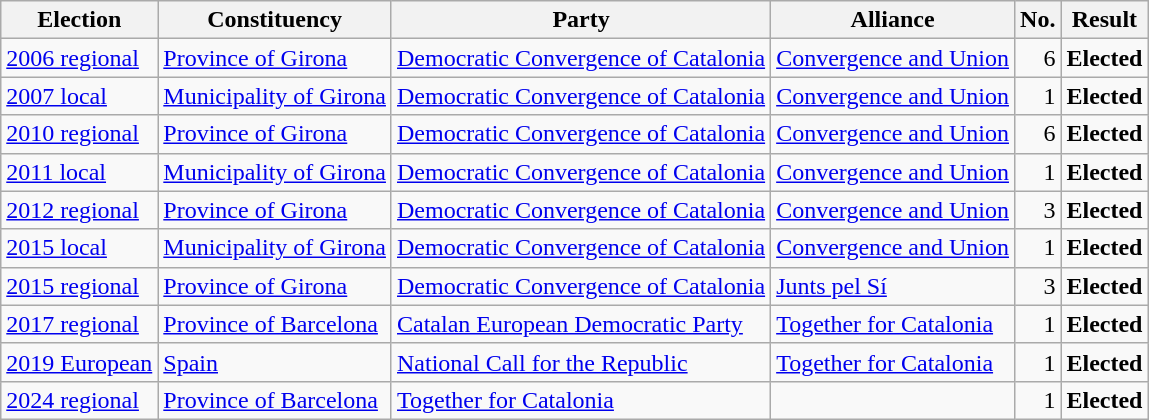<table class="wikitable" style="text-align:left;">
<tr>
<th scope=col>Election</th>
<th scope=col>Constituency</th>
<th scope=col>Party</th>
<th scope=col>Alliance</th>
<th scope=col>No.</th>
<th scope=col>Result</th>
</tr>
<tr>
<td><a href='#'>2006 regional</a></td>
<td><a href='#'>Province of Girona</a></td>
<td><a href='#'>Democratic Convergence of Catalonia</a></td>
<td><a href='#'>Convergence and Union</a></td>
<td align=right>6</td>
<td><strong>Elected</strong></td>
</tr>
<tr>
<td><a href='#'>2007 local</a></td>
<td><a href='#'>Municipality of Girona</a></td>
<td><a href='#'>Democratic Convergence of Catalonia</a></td>
<td><a href='#'>Convergence and Union</a></td>
<td align=right>1</td>
<td><strong>Elected</strong></td>
</tr>
<tr>
<td><a href='#'>2010 regional</a></td>
<td><a href='#'>Province of Girona</a></td>
<td><a href='#'>Democratic Convergence of Catalonia</a></td>
<td><a href='#'>Convergence and Union</a></td>
<td align=right>6</td>
<td><strong>Elected</strong></td>
</tr>
<tr>
<td><a href='#'>2011 local</a></td>
<td><a href='#'>Municipality of Girona</a></td>
<td><a href='#'>Democratic Convergence of Catalonia</a></td>
<td><a href='#'>Convergence and Union</a></td>
<td align=right>1</td>
<td><strong>Elected</strong></td>
</tr>
<tr>
<td><a href='#'>2012 regional</a></td>
<td><a href='#'>Province of Girona</a></td>
<td><a href='#'>Democratic Convergence of Catalonia</a></td>
<td><a href='#'>Convergence and Union</a></td>
<td align=right>3</td>
<td><strong>Elected</strong></td>
</tr>
<tr>
<td><a href='#'>2015 local</a></td>
<td><a href='#'>Municipality of Girona</a></td>
<td><a href='#'>Democratic Convergence of Catalonia</a></td>
<td><a href='#'>Convergence and Union</a></td>
<td align=right>1</td>
<td><strong>Elected</strong></td>
</tr>
<tr>
<td><a href='#'>2015 regional</a></td>
<td><a href='#'>Province of Girona</a></td>
<td><a href='#'>Democratic Convergence of Catalonia</a></td>
<td><a href='#'>Junts pel Sí</a></td>
<td align=right>3</td>
<td><strong>Elected</strong></td>
</tr>
<tr>
<td><a href='#'>2017 regional</a></td>
<td><a href='#'>Province of Barcelona</a></td>
<td><a href='#'>Catalan European Democratic Party</a></td>
<td><a href='#'>Together for Catalonia</a></td>
<td align=right>1</td>
<td><strong>Elected</strong></td>
</tr>
<tr>
<td><a href='#'>2019 European</a></td>
<td><a href='#'>Spain</a></td>
<td><a href='#'>National Call for the Republic</a></td>
<td><a href='#'>Together for Catalonia</a></td>
<td align=right>1</td>
<td><strong>Elected</strong></td>
</tr>
<tr>
<td><a href='#'>2024 regional</a></td>
<td><a href='#'>Province of Barcelona</a></td>
<td><a href='#'>Together for Catalonia</a></td>
<td></td>
<td align=right>1</td>
<td><strong>Elected</strong></td>
</tr>
</table>
